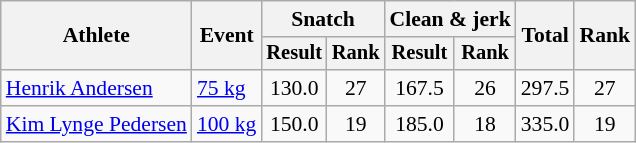<table class="wikitable" style="font-size:90%">
<tr>
<th rowspan="2">Athlete</th>
<th rowspan="2">Event</th>
<th colspan="2">Snatch</th>
<th colspan="2">Clean & jerk</th>
<th rowspan="2">Total</th>
<th rowspan="2">Rank</th>
</tr>
<tr style="font-size:95%">
<th>Result</th>
<th>Rank</th>
<th>Result</th>
<th>Rank</th>
</tr>
<tr align=center>
<td align=left><a href='#'>Henrik Andersen</a></td>
<td align=left><a href='#'>75 kg</a></td>
<td>130.0</td>
<td>27</td>
<td>167.5</td>
<td>26</td>
<td>297.5</td>
<td>27</td>
</tr>
<tr align=center>
<td align=left><a href='#'>Kim Lynge Pedersen</a></td>
<td align=left><a href='#'>100 kg</a></td>
<td>150.0</td>
<td>19</td>
<td>185.0</td>
<td>18</td>
<td>335.0</td>
<td>19</td>
</tr>
</table>
